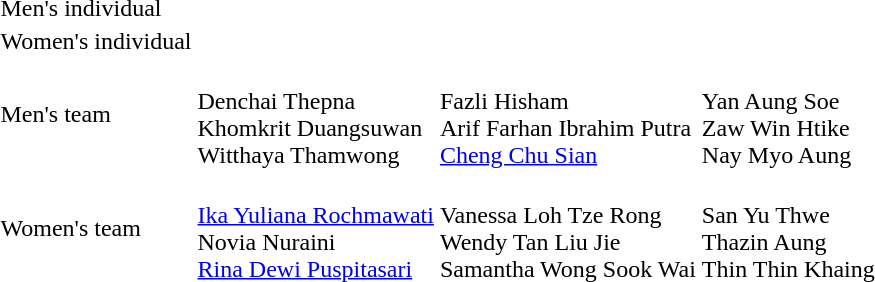<table>
<tr>
<td>Men's individual</td>
<td></td>
<td></td>
<td></td>
</tr>
<tr>
<td>Women's individual</td>
<td></td>
<td></td>
<td></td>
</tr>
<tr>
<td>Men's team</td>
<td><br>Denchai Thepna<br>Khomkrit Duangsuwan<br>Witthaya Thamwong</td>
<td><br>Fazli Hisham<br>Arif Farhan Ibrahim Putra<br><a href='#'>Cheng Chu Sian</a></td>
<td><br>Yan Aung Soe<br>Zaw Win Htike<br>Nay Myo Aung</td>
</tr>
<tr>
<td>Women's team</td>
<td><br><a href='#'>Ika Yuliana Rochmawati</a><br>Novia Nuraini<br><a href='#'>Rina Dewi Puspitasari</a></td>
<td><br>Vanessa Loh Tze Rong<br>Wendy Tan Liu Jie<br>Samantha Wong Sook Wai</td>
<td><br>San Yu Thwe<br>Thazin Aung<br>Thin Thin Khaing</td>
</tr>
</table>
